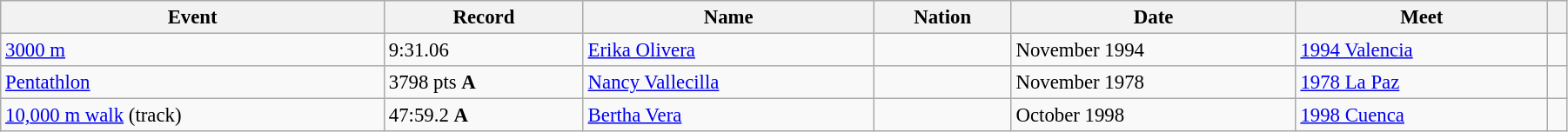<table class="wikitable" style="font-size:95%; width: 95%;">
<tr>
<th>Event</th>
<th>Record</th>
<th>Name</th>
<th>Nation</th>
<th>Date</th>
<th>Meet</th>
<th></th>
</tr>
<tr>
<td><a href='#'>3000 m</a></td>
<td>9:31.06</td>
<td><a href='#'>Erika Olivera</a></td>
<td></td>
<td>November 1994</td>
<td><a href='#'>1994 Valencia</a></td>
<td></td>
</tr>
<tr>
<td><a href='#'>Pentathlon</a></td>
<td>3798 pts <strong>A</strong></td>
<td><a href='#'>Nancy Vallecilla</a></td>
<td></td>
<td>November 1978</td>
<td><a href='#'>1978 La Paz</a></td>
<td></td>
</tr>
<tr>
<td><a href='#'>10,000 m walk</a> (track)</td>
<td>47:59.2 <strong>A</strong></td>
<td><a href='#'>Bertha Vera</a></td>
<td></td>
<td>October 1998</td>
<td><a href='#'>1998 Cuenca</a></td>
<td></td>
</tr>
</table>
